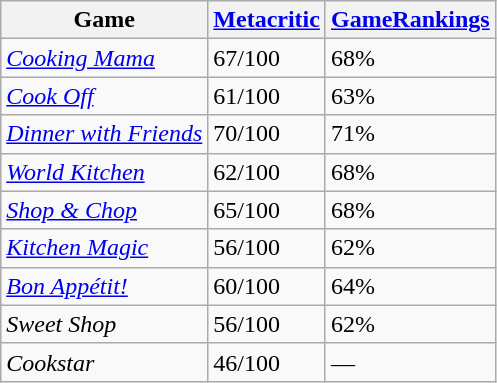<table class="wikitable">
<tr>
<th>Game</th>
<th><a href='#'>Metacritic</a></th>
<th><a href='#'>GameRankings</a></th>
</tr>
<tr>
<td style="text-align: left;"><em><a href='#'>Cooking Mama</a></em></td>
<td>67/100</td>
<td>68%</td>
</tr>
<tr>
<td style="text-align: left;"><em><a href='#'>Cook Off</a></em></td>
<td>61/100</td>
<td>63%</td>
</tr>
<tr>
<td style="text-align: left;"><em><a href='#'>Dinner with Friends</a></em></td>
<td>70/100</td>
<td>71%</td>
</tr>
<tr>
<td style="text-align: left;"><em><a href='#'>World Kitchen</a></em></td>
<td>62/100</td>
<td>68%</td>
</tr>
<tr>
<td style="text-align: left;"><em><a href='#'>Shop & Chop</a></em></td>
<td>65/100</td>
<td>68%</td>
</tr>
<tr>
<td style="text-align: left;"><em><a href='#'>Kitchen Magic</a></em></td>
<td>56/100</td>
<td>62%</td>
</tr>
<tr>
<td style="text-align: left;"><em><a href='#'>Bon Appétit!</a></em></td>
<td>60/100</td>
<td>64%</td>
</tr>
<tr>
<td style="text-align: left;"><em>Sweet Shop</em></td>
<td>56/100</td>
<td>62%</td>
</tr>
<tr>
<td style="text-align: left;"><em>Cookstar</em></td>
<td>46/100</td>
<td>—</td>
</tr>
</table>
